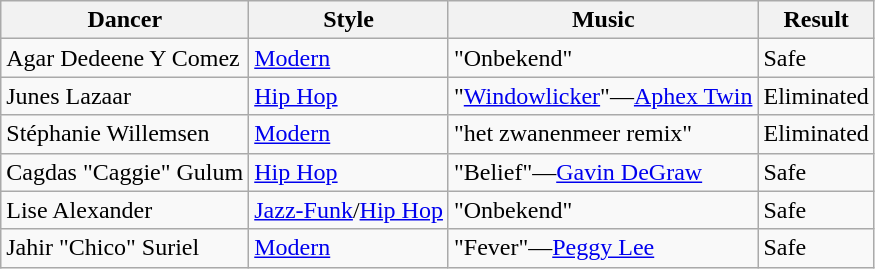<table class="wikitable">
<tr>
<th>Dancer</th>
<th>Style</th>
<th>Music</th>
<th>Result</th>
</tr>
<tr>
<td>Agar Dedeene Y Comez</td>
<td><a href='#'>Modern</a></td>
<td>"Onbekend"</td>
<td>Safe</td>
</tr>
<tr>
<td>Junes Lazaar</td>
<td><a href='#'>Hip Hop</a></td>
<td>"<a href='#'>Windowlicker</a>"—<a href='#'>Aphex Twin</a></td>
<td>Eliminated</td>
</tr>
<tr>
<td>Stéphanie Willemsen</td>
<td><a href='#'>Modern</a></td>
<td>"het zwanenmeer remix"</td>
<td>Eliminated</td>
</tr>
<tr>
<td>Cagdas "Caggie" Gulum</td>
<td><a href='#'>Hip Hop</a></td>
<td>"Belief"—<a href='#'>Gavin DeGraw</a></td>
<td>Safe</td>
</tr>
<tr>
<td>Lise Alexander</td>
<td><a href='#'>Jazz-Funk</a>/<a href='#'>Hip Hop</a></td>
<td>"Onbekend"</td>
<td>Safe</td>
</tr>
<tr>
<td>Jahir "Chico" Suriel</td>
<td><a href='#'>Modern</a></td>
<td>"Fever"—<a href='#'>Peggy Lee</a></td>
<td>Safe</td>
</tr>
</table>
